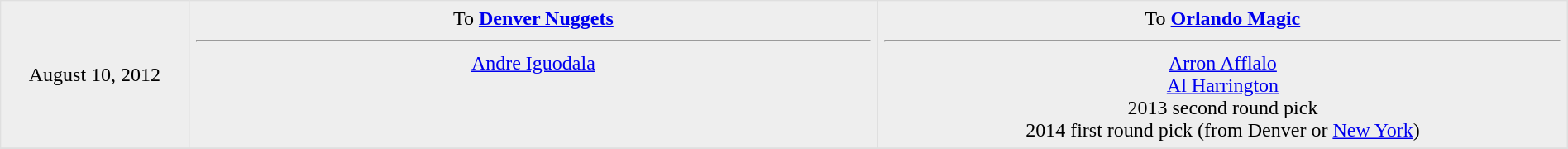<table border=1 style="border-collapse:collapse; text-align: center; width: 100%" bordercolor="#DFDFDF"  cellpadding="5">
<tr bgcolor="eeeeee">
<td style="width:12%">August 10, 2012<br></td>
<td style="width:44%" valign="top">To <strong><a href='#'>Denver Nuggets</a></strong><hr><a href='#'>Andre Iguodala</a></td>
<td style="width:44%" valign="top">To <strong><a href='#'>Orlando Magic</a></strong><hr><a href='#'>Arron Afflalo</a><br><a href='#'>Al Harrington</a><br>2013 second round pick<br>2014 first round pick (from Denver or <a href='#'>New York</a>)</td>
</tr>
<tr>
</tr>
</table>
